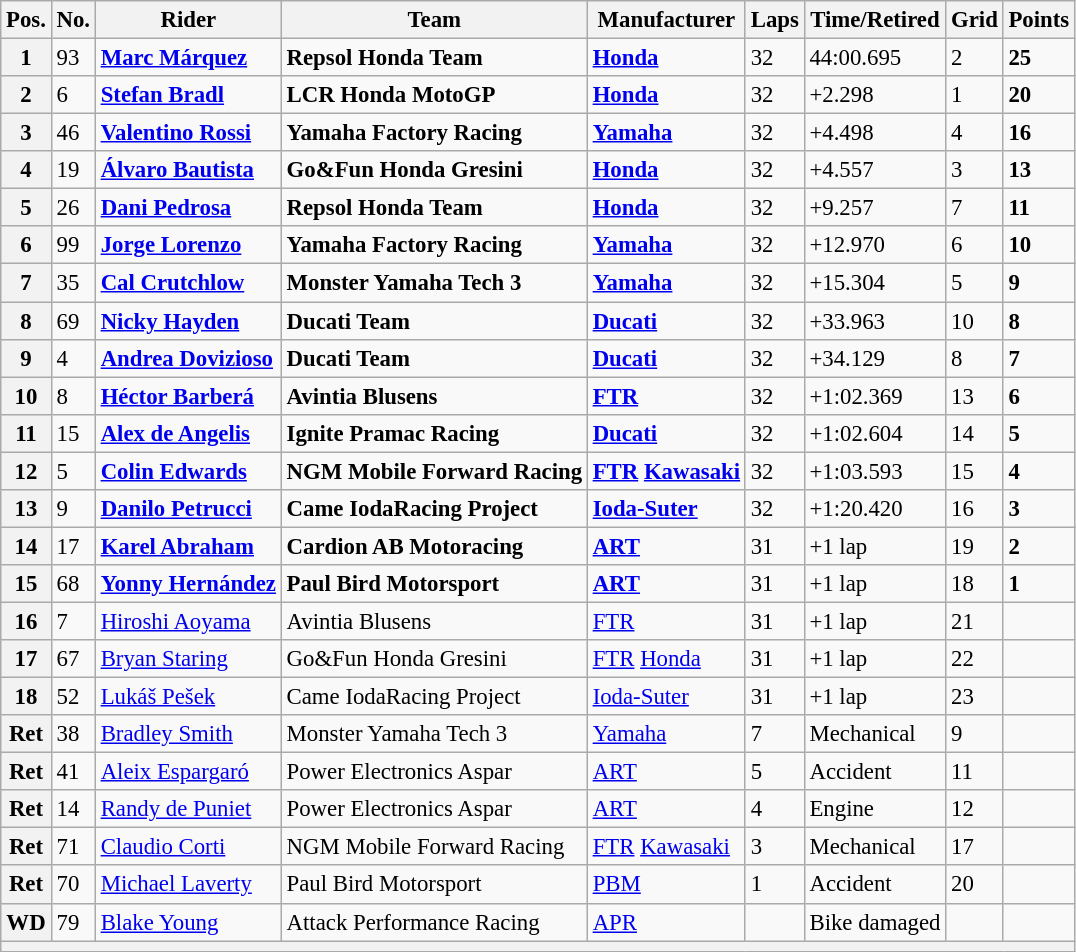<table class="wikitable" style="font-size: 95%;">
<tr>
<th>Pos.</th>
<th>No.</th>
<th>Rider</th>
<th>Team</th>
<th>Manufacturer</th>
<th>Laps</th>
<th>Time/Retired</th>
<th>Grid</th>
<th>Points</th>
</tr>
<tr>
<th>1</th>
<td>93</td>
<td> <strong><a href='#'>Marc Márquez</a></strong></td>
<td><strong>Repsol Honda Team</strong></td>
<td><strong><a href='#'>Honda</a></strong></td>
<td>32</td>
<td>44:00.695</td>
<td>2</td>
<td><strong>25</strong></td>
</tr>
<tr>
<th>2</th>
<td>6</td>
<td> <strong><a href='#'>Stefan Bradl</a></strong></td>
<td><strong>LCR Honda MotoGP</strong></td>
<td><strong><a href='#'>Honda</a></strong></td>
<td>32</td>
<td>+2.298</td>
<td>1</td>
<td><strong>20</strong></td>
</tr>
<tr>
<th>3</th>
<td>46</td>
<td> <strong><a href='#'>Valentino Rossi</a></strong></td>
<td><strong>Yamaha Factory Racing</strong></td>
<td><strong><a href='#'>Yamaha</a></strong></td>
<td>32</td>
<td>+4.498</td>
<td>4</td>
<td><strong>16</strong></td>
</tr>
<tr>
<th>4</th>
<td>19</td>
<td> <strong><a href='#'>Álvaro Bautista</a></strong></td>
<td><strong>Go&Fun Honda Gresini</strong></td>
<td><strong><a href='#'>Honda</a></strong></td>
<td>32</td>
<td>+4.557</td>
<td>3</td>
<td><strong>13</strong></td>
</tr>
<tr>
<th>5</th>
<td>26</td>
<td> <strong><a href='#'>Dani Pedrosa</a></strong></td>
<td><strong>Repsol Honda Team</strong></td>
<td><strong><a href='#'>Honda</a></strong></td>
<td>32</td>
<td>+9.257</td>
<td>7</td>
<td><strong>11</strong></td>
</tr>
<tr>
<th>6</th>
<td>99</td>
<td> <strong><a href='#'>Jorge Lorenzo</a></strong></td>
<td><strong>Yamaha Factory Racing</strong></td>
<td><strong><a href='#'>Yamaha</a></strong></td>
<td>32</td>
<td>+12.970</td>
<td>6</td>
<td><strong>10</strong></td>
</tr>
<tr>
<th>7</th>
<td>35</td>
<td> <strong><a href='#'>Cal Crutchlow</a></strong></td>
<td><strong>Monster Yamaha Tech 3</strong></td>
<td><strong><a href='#'>Yamaha</a></strong></td>
<td>32</td>
<td>+15.304</td>
<td>5</td>
<td><strong>9</strong></td>
</tr>
<tr>
<th>8</th>
<td>69</td>
<td> <strong><a href='#'>Nicky Hayden</a></strong></td>
<td><strong>Ducati Team</strong></td>
<td><strong><a href='#'>Ducati</a></strong></td>
<td>32</td>
<td>+33.963</td>
<td>10</td>
<td><strong>8</strong></td>
</tr>
<tr>
<th>9</th>
<td>4</td>
<td> <strong><a href='#'>Andrea Dovizioso</a></strong></td>
<td><strong>Ducati Team</strong></td>
<td><strong><a href='#'>Ducati</a></strong></td>
<td>32</td>
<td>+34.129</td>
<td>8</td>
<td><strong>7</strong></td>
</tr>
<tr>
<th>10</th>
<td>8</td>
<td> <strong><a href='#'>Héctor Barberá</a></strong></td>
<td><strong>Avintia Blusens</strong></td>
<td><strong><a href='#'>FTR</a></strong></td>
<td>32</td>
<td>+1:02.369</td>
<td>13</td>
<td><strong>6</strong></td>
</tr>
<tr>
<th>11</th>
<td>15</td>
<td> <strong><a href='#'>Alex de Angelis</a></strong></td>
<td><strong>Ignite Pramac Racing</strong></td>
<td><strong><a href='#'>Ducati</a></strong></td>
<td>32</td>
<td>+1:02.604</td>
<td>14</td>
<td><strong>5</strong></td>
</tr>
<tr>
<th>12</th>
<td>5</td>
<td> <strong><a href='#'>Colin Edwards</a></strong></td>
<td><strong>NGM Mobile Forward Racing</strong></td>
<td><strong><a href='#'>FTR</a> <a href='#'>Kawasaki</a></strong></td>
<td>32</td>
<td>+1:03.593</td>
<td>15</td>
<td><strong>4</strong></td>
</tr>
<tr>
<th>13</th>
<td>9</td>
<td> <strong><a href='#'>Danilo Petrucci</a></strong></td>
<td><strong>Came IodaRacing Project</strong></td>
<td><strong><a href='#'>Ioda-Suter</a></strong></td>
<td>32</td>
<td>+1:20.420</td>
<td>16</td>
<td><strong>3</strong></td>
</tr>
<tr>
<th>14</th>
<td>17</td>
<td> <strong><a href='#'>Karel Abraham</a></strong></td>
<td><strong>Cardion AB Motoracing</strong></td>
<td><strong><a href='#'>ART</a></strong></td>
<td>31</td>
<td>+1 lap</td>
<td>19</td>
<td><strong>2</strong></td>
</tr>
<tr>
<th>15</th>
<td>68</td>
<td> <strong><a href='#'>Yonny Hernández</a></strong></td>
<td><strong>Paul Bird Motorsport</strong></td>
<td><strong><a href='#'>ART</a></strong></td>
<td>31</td>
<td>+1 lap</td>
<td>18</td>
<td><strong>1</strong></td>
</tr>
<tr>
<th>16</th>
<td>7</td>
<td> <a href='#'>Hiroshi Aoyama</a></td>
<td>Avintia Blusens</td>
<td><a href='#'>FTR</a></td>
<td>31</td>
<td>+1 lap</td>
<td>21</td>
<td></td>
</tr>
<tr>
<th>17</th>
<td>67</td>
<td> <a href='#'>Bryan Staring</a></td>
<td>Go&Fun Honda Gresini</td>
<td><a href='#'>FTR</a> <a href='#'>Honda</a></td>
<td>31</td>
<td>+1 lap</td>
<td>22</td>
<td></td>
</tr>
<tr>
<th>18</th>
<td>52</td>
<td> <a href='#'>Lukáš Pešek</a></td>
<td>Came IodaRacing Project</td>
<td><a href='#'>Ioda-Suter</a></td>
<td>31</td>
<td>+1 lap</td>
<td>23</td>
<td></td>
</tr>
<tr>
<th>Ret</th>
<td>38</td>
<td> <a href='#'>Bradley Smith</a></td>
<td>Monster Yamaha Tech 3</td>
<td><a href='#'>Yamaha</a></td>
<td>7</td>
<td>Mechanical</td>
<td>9</td>
<td></td>
</tr>
<tr>
<th>Ret</th>
<td>41</td>
<td> <a href='#'>Aleix Espargaró</a></td>
<td>Power Electronics Aspar</td>
<td><a href='#'>ART</a></td>
<td>5</td>
<td>Accident</td>
<td>11</td>
<td></td>
</tr>
<tr>
<th>Ret</th>
<td>14</td>
<td> <a href='#'>Randy de Puniet</a></td>
<td>Power Electronics Aspar</td>
<td><a href='#'>ART</a></td>
<td>4</td>
<td>Engine</td>
<td>12</td>
<td></td>
</tr>
<tr>
<th>Ret</th>
<td>71</td>
<td> <a href='#'>Claudio Corti</a></td>
<td>NGM Mobile Forward Racing</td>
<td><a href='#'>FTR</a> <a href='#'>Kawasaki</a></td>
<td>3</td>
<td>Mechanical</td>
<td>17</td>
<td></td>
</tr>
<tr>
<th>Ret</th>
<td>70</td>
<td> <a href='#'>Michael Laverty</a></td>
<td>Paul Bird Motorsport</td>
<td><a href='#'>PBM</a></td>
<td>1</td>
<td>Accident</td>
<td>20</td>
<td></td>
</tr>
<tr>
<th>WD</th>
<td>79</td>
<td> <a href='#'>Blake Young</a></td>
<td>Attack Performance Racing</td>
<td><a href='#'>APR</a></td>
<td></td>
<td>Bike damaged</td>
<td></td>
<td></td>
</tr>
<tr>
<th colspan=9></th>
</tr>
</table>
